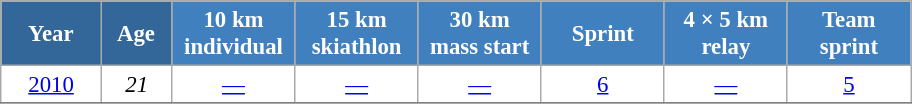<table class="wikitable" style="font-size:95%; text-align:center; border:grey solid 1px; border-collapse:collapse; background:#ffffff;">
<tr>
<th style="background-color:#369; color:white; width:60px;"> Year </th>
<th style="background-color:#369; color:white; width:40px;"> Age </th>
<th style="background-color:#4180be; color:white; width:75px;"> 10 km <br> individual </th>
<th style="background-color:#4180be; color:white; width:75px;"> 15 km <br> skiathlon </th>
<th style="background-color:#4180be; color:white; width:75px;"> 30 km <br> mass start </th>
<th style="background-color:#4180be; color:white; width:75px;"> Sprint </th>
<th style="background-color:#4180be; color:white; width:75px;"> 4 × 5 km <br> relay </th>
<th style="background-color:#4180be; color:white; width:75px;"> Team <br> sprint </th>
</tr>
<tr>
<td><a href='#'>2010</a></td>
<td><em>21</em></td>
<td><a href='#'>—</a></td>
<td><a href='#'>—</a></td>
<td><a href='#'>—</a></td>
<td><a href='#'>6</a></td>
<td><a href='#'>—</a></td>
<td><a href='#'>5</a></td>
</tr>
<tr>
</tr>
</table>
